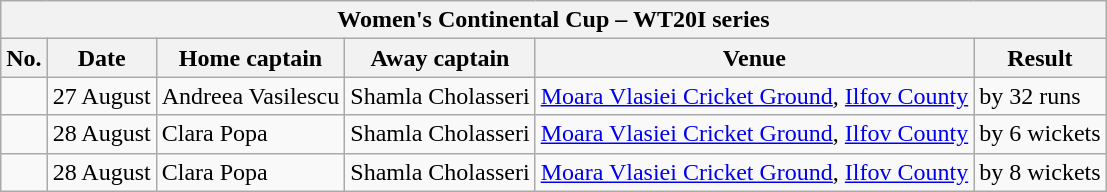<table class="wikitable">
<tr>
<th colspan="6">Women's Continental Cup – WT20I series</th>
</tr>
<tr>
<th>No.</th>
<th>Date</th>
<th>Home captain</th>
<th>Away captain</th>
<th>Venue</th>
<th>Result</th>
</tr>
<tr>
<td></td>
<td>27 August</td>
<td>Andreea Vasilescu</td>
<td>Shamla Cholasseri</td>
<td><a href='#'>Moara Vlasiei Cricket Ground</a>, <a href='#'>Ilfov County</a></td>
<td> by 32 runs</td>
</tr>
<tr>
<td></td>
<td>28 August</td>
<td>Clara Popa</td>
<td>Shamla Cholasseri</td>
<td><a href='#'>Moara Vlasiei Cricket Ground</a>, <a href='#'>Ilfov County</a></td>
<td> by 6 wickets</td>
</tr>
<tr>
<td></td>
<td>28 August</td>
<td>Clara Popa</td>
<td>Shamla Cholasseri</td>
<td><a href='#'>Moara Vlasiei Cricket Ground</a>, <a href='#'>Ilfov County</a></td>
<td> by 8 wickets</td>
</tr>
</table>
